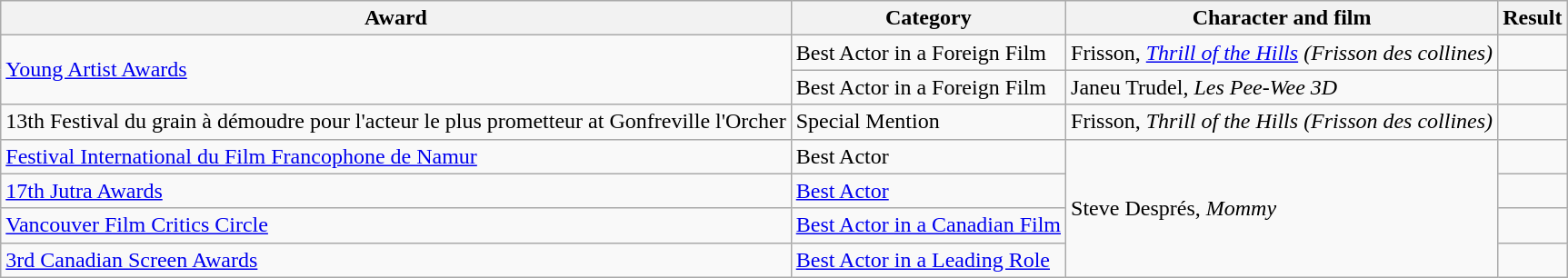<table class="wikitable">
<tr>
<th>Award</th>
<th>Category</th>
<th>Character and film</th>
<th>Result</th>
</tr>
<tr>
<td rowspan="2"><a href='#'>Young Artist Awards</a></td>
<td>Best Actor in a Foreign Film</td>
<td>Frisson, <em><a href='#'>Thrill of the Hills</a> (Frisson des collines)</em></td>
<td></td>
</tr>
<tr>
<td>Best Actor in a Foreign Film</td>
<td>Janeu Trudel, <em>Les Pee-Wee 3D</em></td>
<td></td>
</tr>
<tr>
<td>13th Festival du grain à démoudre pour l'acteur le plus prometteur at Gonfreville l'Orcher</td>
<td>Special Mention</td>
<td>Frisson, <em>Thrill of the Hills (Frisson des collines)</em></td>
<td></td>
</tr>
<tr>
<td><a href='#'>Festival International du Film Francophone de Namur</a></td>
<td>Best Actor</td>
<td rowspan=4>Steve Després, <em>Mommy</em></td>
<td></td>
</tr>
<tr>
<td><a href='#'>17th Jutra Awards</a></td>
<td><a href='#'>Best Actor</a></td>
<td></td>
</tr>
<tr>
<td><a href='#'>Vancouver Film Critics Circle</a></td>
<td><a href='#'>Best Actor in a Canadian Film</a></td>
<td></td>
</tr>
<tr>
<td><a href='#'>3rd Canadian Screen Awards</a></td>
<td><a href='#'>Best Actor in a Leading Role</a></td>
<td></td>
</tr>
</table>
